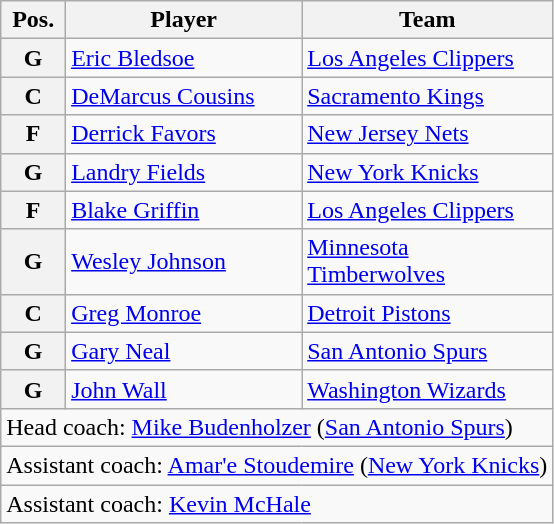<table class="wikitable">
<tr>
<th>Pos.</th>
<th style="width:150px;">Player</th>
<th width=160>Team</th>
</tr>
<tr>
<th>G</th>
<td><a href='#'>Eric Bledsoe</a></td>
<td><a href='#'>Los Angeles Clippers</a></td>
</tr>
<tr>
<th>C</th>
<td><a href='#'>DeMarcus Cousins</a></td>
<td><a href='#'>Sacramento Kings</a></td>
</tr>
<tr>
<th>F</th>
<td><a href='#'>Derrick Favors</a></td>
<td><a href='#'>New Jersey Nets</a></td>
</tr>
<tr>
<th>G</th>
<td><a href='#'>Landry Fields</a></td>
<td><a href='#'>New York Knicks</a></td>
</tr>
<tr>
<th>F</th>
<td><a href='#'>Blake Griffin</a></td>
<td><a href='#'>Los Angeles Clippers</a></td>
</tr>
<tr>
<th>G</th>
<td><a href='#'>Wesley Johnson</a></td>
<td><a href='#'>Minnesota Timberwolves</a></td>
</tr>
<tr>
<th>C</th>
<td><a href='#'>Greg Monroe</a></td>
<td><a href='#'>Detroit Pistons</a></td>
</tr>
<tr>
<th>G</th>
<td><a href='#'>Gary Neal</a></td>
<td><a href='#'>San Antonio Spurs</a></td>
</tr>
<tr>
<th>G</th>
<td><a href='#'>John Wall</a></td>
<td><a href='#'>Washington Wizards</a></td>
</tr>
<tr>
<td colspan="5">Head coach: <a href='#'>Mike Budenholzer</a> (<a href='#'>San Antonio Spurs</a>)</td>
</tr>
<tr>
<td colspan="5">Assistant coach: <a href='#'>Amar'e Stoudemire</a> (<a href='#'>New York Knicks</a>)</td>
</tr>
<tr>
<td colspan="5">Assistant coach: <a href='#'>Kevin McHale</a></td>
</tr>
</table>
